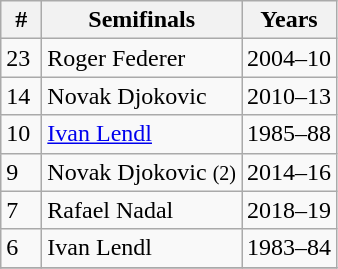<table class="wikitable" style="display:inline-table;">
<tr>
<th width=20>#</th>
<th>Semifinals</th>
<th>Years</th>
</tr>
<tr>
<td>23</td>
<td> Roger Federer</td>
<td>2004–10</td>
</tr>
<tr>
<td>14</td>
<td> Novak Djokovic</td>
<td>2010–13</td>
</tr>
<tr>
<td>10</td>
<td> <a href='#'>Ivan Lendl</a></td>
<td>1985–88</td>
</tr>
<tr>
<td>9</td>
<td> Novak Djokovic <small>(2)</small></td>
<td>2014–16</td>
</tr>
<tr>
<td>7</td>
<td> Rafael Nadal</td>
<td>2018–19</td>
</tr>
<tr>
<td>6</td>
<td> Ivan Lendl</td>
<td>1983–84</td>
</tr>
<tr>
</tr>
</table>
